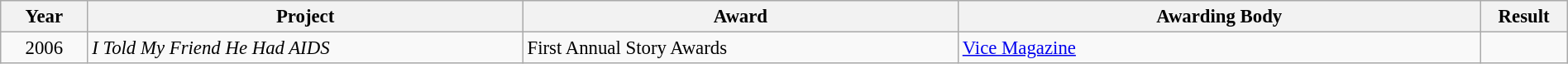<table class="wikitable" style="width:100%; font-size:95%;">
<tr>
<th style="width:5%;">Year</th>
<th style="width:25%;">Project</th>
<th style="width:25%;">Award</th>
<th style="width:30%;">Awarding Body</th>
<th style="width:5%;">Result</th>
</tr>
<tr>
<td style="text-align:center;">2006</td>
<td><em>I Told My Friend He Had AIDS</em></td>
<td>First Annual Story Awards</td>
<td><a href='#'>Vice Magazine</a></td>
<td></td>
</tr>
</table>
